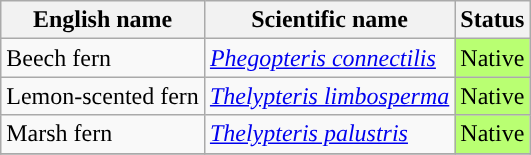<table class="wikitable" |>
<tr>
<th>English name</th>
<th>Scientific name</th>
<th>Status</th>
</tr>
<tr>
<td>Beech fern</td>
<td><em><a href='#'>Phegopteris connectilis</a></em></td>
<td style="background: #B9FF72; text-align: ">Native</td>
</tr>
<tr>
<td>Lemon-scented fern</td>
<td><em><a href='#'>Thelypteris limbosperma</a></em></td>
<td style="background: #B9FF72; text-align: ">Native</td>
</tr>
<tr>
<td>Marsh fern</td>
<td><em><a href='#'>Thelypteris palustris</a></em></td>
<td style="background: #B9FF72; text-align: ">Native</td>
</tr>
<tr>
</tr>
</table>
